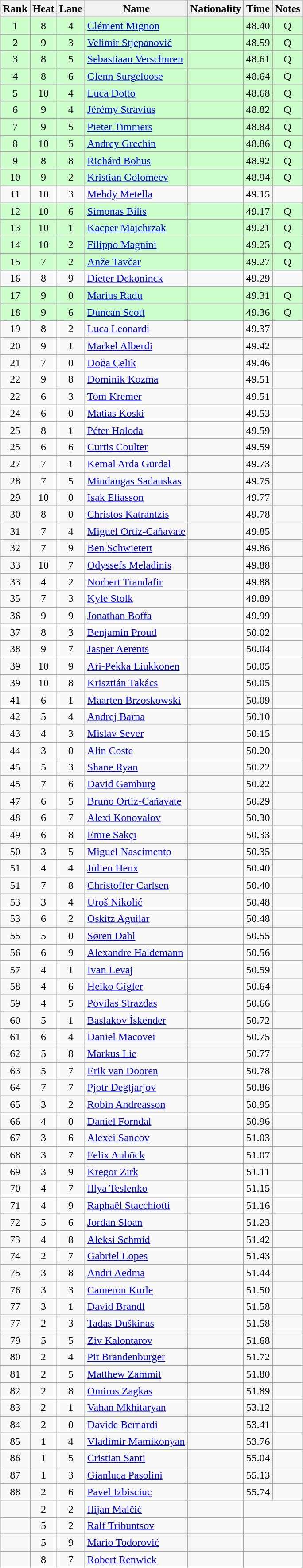<table class="wikitable sortable" style="text-align:center">
<tr>
<th>Rank</th>
<th>Heat</th>
<th>Lane</th>
<th>Name</th>
<th>Nationality</th>
<th>Time</th>
<th>Notes</th>
</tr>
<tr bgcolor=ccffcc>
<td>1</td>
<td>8</td>
<td>4</td>
<td align=left><a href='#'>Clément Mignon</a></td>
<td align=left></td>
<td>48.40</td>
<td>Q</td>
</tr>
<tr bgcolor=ccffcc>
<td>2</td>
<td>9</td>
<td>3</td>
<td align=left><a href='#'>Velimir Stjepanović</a></td>
<td align=left></td>
<td>48.59</td>
<td>Q</td>
</tr>
<tr bgcolor=ccffcc>
<td>3</td>
<td>8</td>
<td>5</td>
<td align=left><a href='#'>Sebastiaan Verschuren</a></td>
<td align=left></td>
<td>48.61</td>
<td>Q</td>
</tr>
<tr bgcolor=ccffcc>
<td>4</td>
<td>8</td>
<td>6</td>
<td align=left><a href='#'>Glenn Surgeloose</a></td>
<td align=left></td>
<td>48.64</td>
<td>Q</td>
</tr>
<tr bgcolor=ccffcc>
<td>5</td>
<td>10</td>
<td>4</td>
<td align=left><a href='#'>Luca Dotto</a></td>
<td align=left></td>
<td>48.68</td>
<td>Q</td>
</tr>
<tr bgcolor=ccffcc>
<td>6</td>
<td>9</td>
<td>4</td>
<td align=left><a href='#'>Jérémy Stravius</a></td>
<td align=left></td>
<td>48.82</td>
<td>Q</td>
</tr>
<tr bgcolor=ccffcc>
<td>7</td>
<td>9</td>
<td>5</td>
<td align=left><a href='#'>Pieter Timmers</a></td>
<td align=left></td>
<td>48.84</td>
<td>Q</td>
</tr>
<tr bgcolor=ccffcc>
<td>8</td>
<td>10</td>
<td>5</td>
<td align=left><a href='#'>Andrey Grechin</a></td>
<td align=left></td>
<td>48.86</td>
<td>Q</td>
</tr>
<tr bgcolor=ccffcc>
<td>9</td>
<td>8</td>
<td>8</td>
<td align=left><a href='#'>Richárd Bohus</a></td>
<td align=left></td>
<td>48.92</td>
<td>Q</td>
</tr>
<tr bgcolor=ccffcc>
<td>10</td>
<td>9</td>
<td>2</td>
<td align=left><a href='#'>Kristian Golomeev</a></td>
<td align=left></td>
<td>48.94</td>
<td>Q</td>
</tr>
<tr>
<td>11</td>
<td>10</td>
<td>3</td>
<td align=left><a href='#'>Mehdy Metella</a></td>
<td align=left></td>
<td>49.15</td>
<td></td>
</tr>
<tr bgcolor=ccffcc>
<td>12</td>
<td>10</td>
<td>6</td>
<td align=left><a href='#'>Simonas Bilis</a></td>
<td align=left></td>
<td>49.17</td>
<td>Q</td>
</tr>
<tr bgcolor=ccffcc>
<td>13</td>
<td>10</td>
<td>1</td>
<td align=left><a href='#'>Kacper Majchrzak</a></td>
<td align=left></td>
<td>49.21</td>
<td>Q</td>
</tr>
<tr bgcolor=ccffcc>
<td>14</td>
<td>10</td>
<td>2</td>
<td align=left><a href='#'>Filippo Magnini</a></td>
<td align=left></td>
<td>49.25</td>
<td>Q</td>
</tr>
<tr bgcolor=ccffcc>
<td>15</td>
<td>7</td>
<td>2</td>
<td align=left><a href='#'>Anže Tavčar</a></td>
<td align=left></td>
<td>49.27</td>
<td>Q</td>
</tr>
<tr>
<td>16</td>
<td>8</td>
<td>9</td>
<td align=left><a href='#'>Dieter Dekoninck</a></td>
<td align=left></td>
<td>49.29</td>
<td></td>
</tr>
<tr bgcolor=ccffcc>
<td>17</td>
<td>9</td>
<td>0</td>
<td align=left><a href='#'>Marius Radu</a></td>
<td align=left></td>
<td>49.31</td>
<td>Q</td>
</tr>
<tr bgcolor=ccffcc>
<td>18</td>
<td>9</td>
<td>6</td>
<td align=left><a href='#'>Duncan Scott</a></td>
<td align=left></td>
<td>49.36</td>
<td>Q</td>
</tr>
<tr>
<td>19</td>
<td>8</td>
<td>2</td>
<td align=left><a href='#'>Luca Leonardi</a></td>
<td align=left></td>
<td>49.37</td>
<td></td>
</tr>
<tr>
<td>20</td>
<td>9</td>
<td>1</td>
<td align=left><a href='#'>Markel Alberdi</a></td>
<td align=left></td>
<td>49.42</td>
<td></td>
</tr>
<tr>
<td>21</td>
<td>7</td>
<td>0</td>
<td align=left><a href='#'>Doğa Çelik</a></td>
<td align=left></td>
<td>49.46</td>
<td></td>
</tr>
<tr>
<td>22</td>
<td>9</td>
<td>8</td>
<td align=left><a href='#'>Dominik Kozma</a></td>
<td align=left></td>
<td>49.51</td>
<td></td>
</tr>
<tr>
<td>22</td>
<td>6</td>
<td>3</td>
<td align=left><a href='#'>Tom Kremer</a></td>
<td align=left></td>
<td>49.51</td>
<td></td>
</tr>
<tr>
<td>24</td>
<td>6</td>
<td>0</td>
<td align=left><a href='#'>Matias Koski</a></td>
<td align=left></td>
<td>49.53</td>
<td></td>
</tr>
<tr>
<td>25</td>
<td>8</td>
<td>1</td>
<td align=left><a href='#'>Péter Holoda</a></td>
<td align=left></td>
<td>49.59</td>
<td></td>
</tr>
<tr>
<td>25</td>
<td>6</td>
<td>6</td>
<td align=left><a href='#'>Curtis Coulter</a></td>
<td align=left></td>
<td>49.59</td>
<td></td>
</tr>
<tr>
<td>27</td>
<td>7</td>
<td>1</td>
<td align=left><a href='#'>Kemal Arda Gürdal</a></td>
<td align=left></td>
<td>49.73</td>
<td></td>
</tr>
<tr>
<td>28</td>
<td>7</td>
<td>5</td>
<td align=left><a href='#'>Mindaugas Sadauskas</a></td>
<td align=left></td>
<td>49.75</td>
<td></td>
</tr>
<tr>
<td>29</td>
<td>10</td>
<td>0</td>
<td align=left><a href='#'>Isak Eliasson</a></td>
<td align=left></td>
<td>49.77</td>
<td></td>
</tr>
<tr>
<td>30</td>
<td>8</td>
<td>0</td>
<td align=left><a href='#'>Christos Katrantzis</a></td>
<td align=left></td>
<td>49.78</td>
<td></td>
</tr>
<tr>
<td>31</td>
<td>7</td>
<td>4</td>
<td align=left><a href='#'>Miguel Ortiz-Cañavate</a></td>
<td align=left></td>
<td>49.85</td>
<td></td>
</tr>
<tr>
<td>32</td>
<td>7</td>
<td>9</td>
<td align=left><a href='#'>Ben Schwietert</a></td>
<td align=left></td>
<td>49.86</td>
<td></td>
</tr>
<tr>
<td>33</td>
<td>10</td>
<td>7</td>
<td align=left><a href='#'>Odyssefs Meladinis</a></td>
<td align=left></td>
<td>49.88</td>
<td></td>
</tr>
<tr>
<td>33</td>
<td>4</td>
<td>2</td>
<td align=left><a href='#'>Norbert Trandafir</a></td>
<td align=left></td>
<td>49.88</td>
<td></td>
</tr>
<tr>
<td>35</td>
<td>7</td>
<td>3</td>
<td align=left><a href='#'>Kyle Stolk</a></td>
<td align=left></td>
<td>49.89</td>
<td></td>
</tr>
<tr>
<td>36</td>
<td>9</td>
<td>9</td>
<td align=left><a href='#'>Jonathan Boffa</a></td>
<td align=left></td>
<td>49.99</td>
<td></td>
</tr>
<tr>
<td>37</td>
<td>8</td>
<td>3</td>
<td align=left><a href='#'>Benjamin Proud</a></td>
<td align=left></td>
<td>50.02</td>
<td></td>
</tr>
<tr>
<td>38</td>
<td>9</td>
<td>7</td>
<td align=left><a href='#'>Jasper Aerents</a></td>
<td align=left></td>
<td>50.04</td>
<td></td>
</tr>
<tr>
<td>39</td>
<td>10</td>
<td>9</td>
<td align=left><a href='#'>Ari-Pekka Liukkonen</a></td>
<td align=left></td>
<td>50.05</td>
<td></td>
</tr>
<tr>
<td>39</td>
<td>10</td>
<td>8</td>
<td align=left><a href='#'>Krisztián Takács</a></td>
<td align=left></td>
<td>50.05</td>
<td></td>
</tr>
<tr>
<td>41</td>
<td>6</td>
<td>1</td>
<td align=left><a href='#'>Maarten Brzoskowski</a></td>
<td align=left></td>
<td>50.09</td>
<td></td>
</tr>
<tr>
<td>42</td>
<td>5</td>
<td>4</td>
<td align=left><a href='#'>Andrej Barna</a></td>
<td align=left></td>
<td>50.10</td>
<td></td>
</tr>
<tr>
<td>43</td>
<td>4</td>
<td>3</td>
<td align=left><a href='#'>Mislav Sever</a></td>
<td align=left></td>
<td>50.15</td>
<td></td>
</tr>
<tr>
<td>44</td>
<td>3</td>
<td>0</td>
<td align=left><a href='#'>Alin Coste</a></td>
<td align=left></td>
<td>50.20</td>
<td></td>
</tr>
<tr>
<td>45</td>
<td>5</td>
<td>3</td>
<td align=left><a href='#'>Shane Ryan</a></td>
<td align=left></td>
<td>50.22</td>
<td></td>
</tr>
<tr>
<td>45</td>
<td>7</td>
<td>6</td>
<td align=left><a href='#'>David Gamburg</a></td>
<td align=left></td>
<td>50.22</td>
<td></td>
</tr>
<tr>
<td>47</td>
<td>6</td>
<td>5</td>
<td align=left><a href='#'>Bruno Ortiz-Cañavate</a></td>
<td align=left></td>
<td>50.29</td>
<td></td>
</tr>
<tr>
<td>48</td>
<td>6</td>
<td>7</td>
<td align=left><a href='#'>Alexi Konovalov</a></td>
<td align=left></td>
<td>50.30</td>
<td></td>
</tr>
<tr>
<td>49</td>
<td>6</td>
<td>8</td>
<td align=left><a href='#'>Emre Sakçı</a></td>
<td align=left></td>
<td>50.33</td>
<td></td>
</tr>
<tr>
<td>50</td>
<td>3</td>
<td>5</td>
<td align=left><a href='#'>Miguel Nascimento</a></td>
<td align=left></td>
<td>50.35</td>
<td></td>
</tr>
<tr>
<td>51</td>
<td>4</td>
<td>4</td>
<td align=left><a href='#'>Julien Henx</a></td>
<td align=left></td>
<td>50.40</td>
<td></td>
</tr>
<tr>
<td>51</td>
<td>7</td>
<td>8</td>
<td align=left><a href='#'>Christoffer Carlsen</a></td>
<td align=left></td>
<td>50.40</td>
<td></td>
</tr>
<tr>
<td>53</td>
<td>3</td>
<td>4</td>
<td align=left><a href='#'>Uroš Nikolić</a></td>
<td align=left></td>
<td>50.48</td>
<td></td>
</tr>
<tr>
<td>53</td>
<td>6</td>
<td>2</td>
<td align=left><a href='#'>Oskitz Aguilar</a></td>
<td align=left></td>
<td>50.48</td>
<td></td>
</tr>
<tr>
<td>55</td>
<td>5</td>
<td>0</td>
<td align=left><a href='#'>Søren Dahl</a></td>
<td align=left></td>
<td>50.55</td>
<td></td>
</tr>
<tr>
<td>56</td>
<td>6</td>
<td>9</td>
<td align=left><a href='#'>Alexandre Haldemann</a></td>
<td align=left></td>
<td>50.56</td>
<td></td>
</tr>
<tr>
<td>57</td>
<td>4</td>
<td>1</td>
<td align=left><a href='#'>Ivan Levaj</a></td>
<td align=left></td>
<td>50.59</td>
<td></td>
</tr>
<tr>
<td>58</td>
<td>4</td>
<td>6</td>
<td align=left><a href='#'>Heiko Gigler</a></td>
<td align=left></td>
<td>50.64</td>
<td></td>
</tr>
<tr>
<td>59</td>
<td>4</td>
<td>5</td>
<td align=left><a href='#'>Povilas Strazdas</a></td>
<td align=left></td>
<td>50.66</td>
<td></td>
</tr>
<tr>
<td>60</td>
<td>5</td>
<td>1</td>
<td align=left><a href='#'>Baslakov İskender</a></td>
<td align=left></td>
<td>50.72</td>
<td></td>
</tr>
<tr>
<td>61</td>
<td>6</td>
<td>4</td>
<td align=left><a href='#'>Daniel Macovei</a></td>
<td align=left></td>
<td>50.75</td>
<td></td>
</tr>
<tr>
<td>62</td>
<td>5</td>
<td>8</td>
<td align=left><a href='#'>Markus Lie</a></td>
<td align=left></td>
<td>50.77</td>
<td></td>
</tr>
<tr>
<td>63</td>
<td>5</td>
<td>7</td>
<td align=left><a href='#'>Erik van Dooren</a></td>
<td align=left></td>
<td>50.78</td>
<td></td>
</tr>
<tr>
<td>64</td>
<td>7</td>
<td>7</td>
<td align=left><a href='#'>Pjotr Degtjarjov</a></td>
<td align=left></td>
<td>50.86</td>
<td></td>
</tr>
<tr>
<td>65</td>
<td>3</td>
<td>2</td>
<td align=left><a href='#'>Robin Andreasson</a></td>
<td align=left></td>
<td>50.95</td>
<td></td>
</tr>
<tr>
<td>66</td>
<td>4</td>
<td>0</td>
<td align=left><a href='#'>Daniel Forndal</a></td>
<td align=left></td>
<td>50.96</td>
<td></td>
</tr>
<tr>
<td>67</td>
<td>3</td>
<td>6</td>
<td align=left><a href='#'>Alexei Sancov</a></td>
<td align=left></td>
<td>51.03</td>
<td></td>
</tr>
<tr>
<td>68</td>
<td>3</td>
<td>7</td>
<td align=left><a href='#'>Felix Auböck</a></td>
<td align=left></td>
<td>51.07</td>
<td></td>
</tr>
<tr>
<td>69</td>
<td>3</td>
<td>9</td>
<td align=left><a href='#'>Kregor Zirk</a></td>
<td align=left></td>
<td>51.11</td>
<td></td>
</tr>
<tr>
<td>70</td>
<td>4</td>
<td>7</td>
<td align=left><a href='#'>Illya Teslenko</a></td>
<td align=left></td>
<td>51.15</td>
<td></td>
</tr>
<tr>
<td>71</td>
<td>4</td>
<td>9</td>
<td align=left><a href='#'>Raphaël Stacchiotti</a></td>
<td align=left></td>
<td>51.16</td>
<td></td>
</tr>
<tr>
<td>72</td>
<td>5</td>
<td>6</td>
<td align=left><a href='#'>Jordan Sloan</a></td>
<td align=left></td>
<td>51.23</td>
<td></td>
</tr>
<tr>
<td>73</td>
<td>4</td>
<td>8</td>
<td align=left><a href='#'>Aleksi Schmid</a></td>
<td align=left></td>
<td>51.42</td>
<td></td>
</tr>
<tr>
<td>74</td>
<td>2</td>
<td>7</td>
<td align=left><a href='#'>Gabriel Lopes</a></td>
<td align=left></td>
<td>51.43</td>
<td></td>
</tr>
<tr>
<td>75</td>
<td>3</td>
<td>8</td>
<td align=left><a href='#'>Andri Aedma</a></td>
<td align=left></td>
<td>51.44</td>
<td></td>
</tr>
<tr>
<td>76</td>
<td>3</td>
<td>3</td>
<td align=left><a href='#'>Cameron Kurle</a></td>
<td align=left></td>
<td>51.50</td>
<td></td>
</tr>
<tr>
<td>77</td>
<td>3</td>
<td>1</td>
<td align=left><a href='#'>David Brandl</a></td>
<td align=left></td>
<td>51.58</td>
<td></td>
</tr>
<tr>
<td>77</td>
<td>2</td>
<td>3</td>
<td align=left><a href='#'>Tadas Duškinas</a></td>
<td align=left></td>
<td>51.58</td>
<td></td>
</tr>
<tr>
<td>79</td>
<td>5</td>
<td>5</td>
<td align=left><a href='#'>Ziv Kalontarov</a></td>
<td align=left></td>
<td>51.68</td>
<td></td>
</tr>
<tr>
<td>80</td>
<td>2</td>
<td>4</td>
<td align=left><a href='#'>Pit Brandenburger</a></td>
<td align=left></td>
<td>51.72</td>
<td></td>
</tr>
<tr>
<td>81</td>
<td>2</td>
<td>5</td>
<td align=left><a href='#'>Matthew Zammit</a></td>
<td align=left></td>
<td>51.80</td>
<td></td>
</tr>
<tr>
<td>82</td>
<td>2</td>
<td>8</td>
<td align=left><a href='#'>Omiros Zagkas</a></td>
<td align=left></td>
<td>51.89</td>
<td></td>
</tr>
<tr>
<td>83</td>
<td>2</td>
<td>1</td>
<td align=left><a href='#'>Vahan Mkhitaryan</a></td>
<td align=left></td>
<td>53.12</td>
<td></td>
</tr>
<tr>
<td>84</td>
<td>2</td>
<td>0</td>
<td align=left><a href='#'>Davide Bernardi</a></td>
<td align=left></td>
<td>53.41</td>
<td></td>
</tr>
<tr>
<td>85</td>
<td>1</td>
<td>4</td>
<td align=left><a href='#'>Vladimir Mamikonyan</a></td>
<td align=left></td>
<td>53.76</td>
<td></td>
</tr>
<tr>
<td>86</td>
<td>1</td>
<td>5</td>
<td align=left><a href='#'>Cristian Santi</a></td>
<td align=left></td>
<td>55.04</td>
<td></td>
</tr>
<tr>
<td>87</td>
<td>1</td>
<td>3</td>
<td align=left><a href='#'>Gianluca Pasolini</a></td>
<td align=left></td>
<td>55.13</td>
<td></td>
</tr>
<tr>
<td>88</td>
<td>2</td>
<td>6</td>
<td align=left><a href='#'>Pavel Izbisciuc</a></td>
<td align=left></td>
<td>55.74</td>
<td></td>
</tr>
<tr>
<td></td>
<td>2</td>
<td>2</td>
<td align=left><a href='#'>Ilijan Malčić</a></td>
<td align=left></td>
<td colspan=2></td>
</tr>
<tr>
<td></td>
<td>5</td>
<td>2</td>
<td align=left><a href='#'>Ralf Tribuntsov</a></td>
<td align=left></td>
<td colspan=2></td>
</tr>
<tr>
<td></td>
<td>5</td>
<td>9</td>
<td align=left><a href='#'>Mario Todorović</a></td>
<td align=left></td>
<td colspan=2></td>
</tr>
<tr>
<td></td>
<td>8</td>
<td>7</td>
<td align=left><a href='#'>Robert Renwick</a></td>
<td align=left></td>
<td colspan=2></td>
</tr>
</table>
